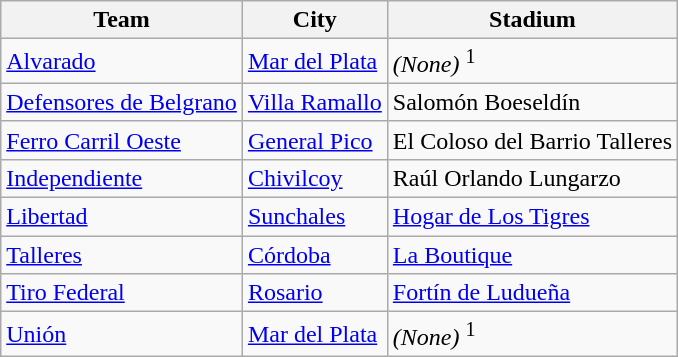<table class="wikitable sortable">
<tr>
<th>Team</th>
<th>City</th>
<th>Stadium</th>
</tr>
<tr>
<td> <a href='#'>Alvarado</a></td>
<td><a href='#'>Mar del Plata</a></td>
<td><em>(None)</em> <sup>1</sup></td>
</tr>
<tr>
<td> <a href='#'>Defensores de Belgrano</a></td>
<td><a href='#'>Villa Ramallo</a></td>
<td>Salomón Boeseldín</td>
</tr>
<tr>
<td> <a href='#'>Ferro Carril Oeste</a></td>
<td><a href='#'>General Pico</a></td>
<td>El Coloso del Barrio Talleres</td>
</tr>
<tr>
<td> <a href='#'>Independiente</a></td>
<td><a href='#'>Chivilcoy</a></td>
<td>Raúl Orlando Lungarzo</td>
</tr>
<tr>
<td> <a href='#'>Libertad</a></td>
<td><a href='#'>Sunchales</a></td>
<td><a href='#'>Hogar de Los Tigres</a></td>
</tr>
<tr>
<td> <a href='#'>Talleres</a></td>
<td><a href='#'>Córdoba</a></td>
<td><a href='#'>La Boutique</a></td>
</tr>
<tr>
<td> <a href='#'>Tiro Federal</a></td>
<td><a href='#'>Rosario</a></td>
<td><a href='#'>Fortín de Ludueña</a></td>
</tr>
<tr>
<td> <a href='#'>Unión</a></td>
<td><a href='#'>Mar del Plata</a></td>
<td><em>(None)</em> <sup>1</sup></td>
</tr>
</table>
